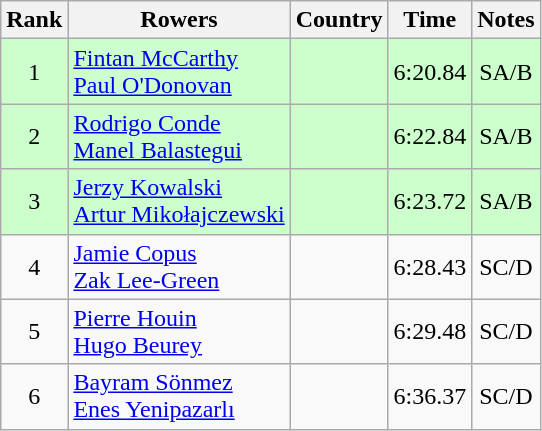<table class="wikitable" style="text-align:center">
<tr>
<th>Rank</th>
<th>Rowers</th>
<th>Country</th>
<th>Time</th>
<th>Notes</th>
</tr>
<tr bgcolor=ccffcc>
<td>1</td>
<td align="left"><a href='#'>Fintan McCarthy</a><br><a href='#'>Paul O'Donovan</a></td>
<td align="left"></td>
<td>6:20.84</td>
<td>SA/B</td>
</tr>
<tr bgcolor=ccffcc>
<td>2</td>
<td align="left"><a href='#'>Rodrigo Conde</a><br><a href='#'>Manel Balastegui</a></td>
<td align="left"></td>
<td>6:22.84</td>
<td>SA/B</td>
</tr>
<tr bgcolor=ccffcc>
<td>3</td>
<td align="left"><a href='#'>Jerzy Kowalski</a><br><a href='#'>Artur Mikołajczewski</a></td>
<td align="left"></td>
<td>6:23.72</td>
<td>SA/B</td>
</tr>
<tr>
<td>4</td>
<td align="left"><a href='#'>Jamie Copus</a><br><a href='#'>Zak Lee-Green</a></td>
<td align="left"></td>
<td>6:28.43</td>
<td>SC/D</td>
</tr>
<tr>
<td>5</td>
<td align="left"><a href='#'>Pierre Houin</a><br><a href='#'>Hugo Beurey</a></td>
<td align="left"></td>
<td>6:29.48</td>
<td>SC/D</td>
</tr>
<tr>
<td>6</td>
<td align="left"><a href='#'>Bayram Sönmez</a><br><a href='#'>Enes Yenipazarlı</a></td>
<td align="left"></td>
<td>6:36.37</td>
<td>SC/D</td>
</tr>
</table>
